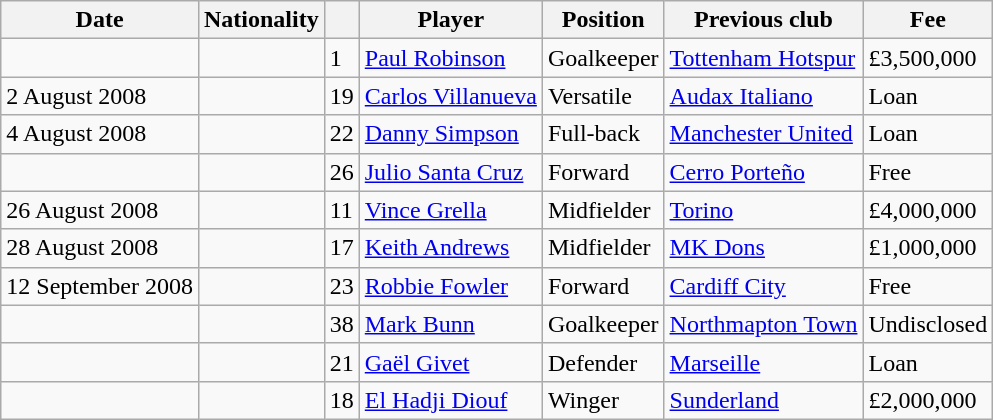<table class="wikitable sortable">
<tr>
<th>Date</th>
<th>Nationality</th>
<th></th>
<th>Player</th>
<th>Position</th>
<th>Previous club</th>
<th>Fee</th>
</tr>
<tr>
<td></td>
<td align=center></td>
<td>1</td>
<td><a href='#'>Paul Robinson</a></td>
<td>Goalkeeper</td>
<td><a href='#'>Tottenham Hotspur</a></td>
<td>£3,500,000</td>
</tr>
<tr>
<td>2 August 2008</td>
<td align=center></td>
<td>19</td>
<td><a href='#'>Carlos Villanueva</a></td>
<td>Versatile</td>
<td><a href='#'>Audax Italiano</a></td>
<td>Loan</td>
</tr>
<tr>
<td>4 August 2008</td>
<td align=center></td>
<td>22</td>
<td><a href='#'>Danny Simpson</a></td>
<td>Full-back</td>
<td><a href='#'>Manchester United</a></td>
<td>Loan</td>
</tr>
<tr>
<td></td>
<td align=center></td>
<td>26</td>
<td><a href='#'>Julio Santa Cruz</a></td>
<td>Forward</td>
<td><a href='#'>Cerro Porteño</a></td>
<td>Free</td>
</tr>
<tr>
<td>26 August 2008</td>
<td align=center></td>
<td>11</td>
<td><a href='#'>Vince Grella</a></td>
<td>Midfielder</td>
<td><a href='#'>Torino</a></td>
<td>£4,000,000</td>
</tr>
<tr>
<td>28 August 2008</td>
<td align=center></td>
<td>17</td>
<td><a href='#'>Keith Andrews</a></td>
<td>Midfielder</td>
<td><a href='#'>MK Dons</a></td>
<td>£1,000,000</td>
</tr>
<tr>
<td>12 September 2008</td>
<td align=center></td>
<td>23</td>
<td><a href='#'>Robbie Fowler</a></td>
<td>Forward</td>
<td><a href='#'>Cardiff City</a></td>
<td>Free</td>
</tr>
<tr>
<td></td>
<td align=center></td>
<td>38</td>
<td><a href='#'>Mark Bunn</a></td>
<td>Goalkeeper</td>
<td><a href='#'>Northmapton Town</a></td>
<td>Undisclosed</td>
</tr>
<tr>
<td></td>
<td align=center></td>
<td>21</td>
<td><a href='#'>Gaël Givet</a></td>
<td>Defender</td>
<td><a href='#'>Marseille</a></td>
<td>Loan</td>
</tr>
<tr>
<td></td>
<td align=center></td>
<td>18</td>
<td><a href='#'>El Hadji Diouf</a></td>
<td>Winger</td>
<td><a href='#'>Sunderland</a></td>
<td>£2,000,000</td>
</tr>
</table>
